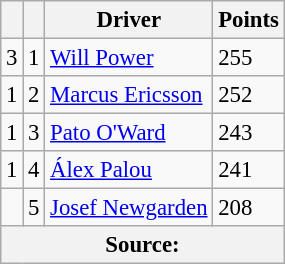<table class="wikitable" style="font-size: 95%;">
<tr>
<th scope="col"></th>
<th scope="col"></th>
<th scope="col">Driver</th>
<th scope="col">Points</th>
</tr>
<tr>
<td align="left"> 3</td>
<td align="center">1</td>
<td> <a href='#'>Will Power</a></td>
<td align="left">255</td>
</tr>
<tr>
<td align="left"> 1</td>
<td align="center">2</td>
<td> <a href='#'>Marcus Ericsson</a></td>
<td align="left">252</td>
</tr>
<tr>
<td align="left"> 1</td>
<td align="center">3</td>
<td> <a href='#'>Pato O'Ward</a></td>
<td align="left">243</td>
</tr>
<tr>
<td align="left"> 1</td>
<td align="center">4</td>
<td> <a href='#'>Álex Palou</a></td>
<td align="left">241</td>
</tr>
<tr>
<td align="left"></td>
<td align="center">5</td>
<td> <a href='#'>Josef Newgarden</a></td>
<td align="left">208</td>
</tr>
<tr>
<th colspan=4>Source:</th>
</tr>
</table>
